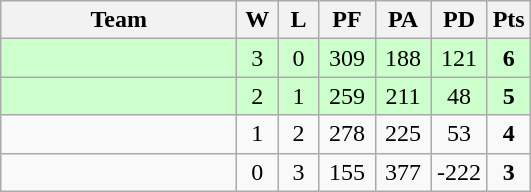<table class="wikitable" style="text-align:center;">
<tr>
<th width=150>Team</th>
<th width=20>W</th>
<th width=20>L</th>
<th width=30>PF</th>
<th width=30>PA</th>
<th width=30>PD</th>
<th width=20>Pts</th>
</tr>
<tr bgcolor="#ccffcc">
<td align="left"></td>
<td>3</td>
<td>0</td>
<td>309</td>
<td>188</td>
<td>121</td>
<td><strong>6</strong></td>
</tr>
<tr bgcolor="#ccffcc">
<td align="left"></td>
<td>2</td>
<td>1</td>
<td>259</td>
<td>211</td>
<td>48</td>
<td><strong>5</strong></td>
</tr>
<tr>
<td align="left"></td>
<td>1</td>
<td>2</td>
<td>278</td>
<td>225</td>
<td>53</td>
<td><strong>4</strong></td>
</tr>
<tr>
<td align="left"></td>
<td>0</td>
<td>3</td>
<td>155</td>
<td>377</td>
<td>-222</td>
<td><strong>3</strong></td>
</tr>
</table>
